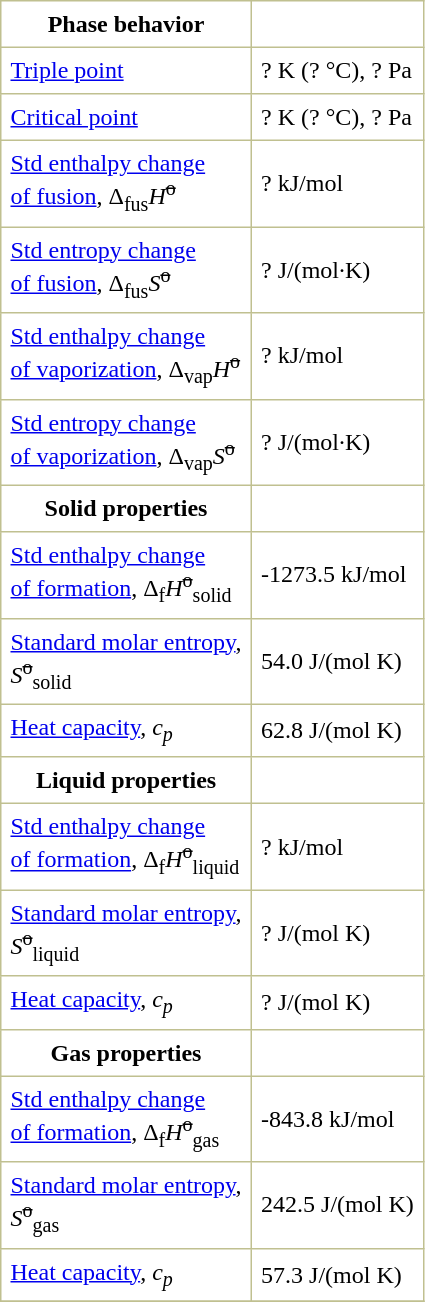<table border="1" cellspacing="0" cellpadding="6" style="margin: 0 0 0 0.5em; background: #FFFFFF; border-collapse: collapse; border-color: #C0C090;">
<tr>
<th>Phase behavior</th>
</tr>
<tr>
<td><a href='#'>Triple point</a></td>
<td>? K (? °C), ? Pa</td>
</tr>
<tr>
<td><a href='#'>Critical point</a></td>
<td>? K (? °C), ? Pa</td>
</tr>
<tr>
<td><a href='#'>Std enthalpy change<br>of fusion</a>, Δ<sub>fus</sub><em>H</em><sup><s>o</s></sup></td>
<td>? kJ/mol</td>
</tr>
<tr>
<td><a href='#'>Std entropy change<br>of fusion</a>, Δ<sub>fus</sub><em>S</em><sup><s>o</s></sup></td>
<td>? J/(mol·K)</td>
</tr>
<tr>
<td><a href='#'>Std enthalpy change<br>of vaporization</a>, Δ<sub>vap</sub><em>H</em><sup><s>o</s></sup></td>
<td>? kJ/mol</td>
</tr>
<tr>
<td><a href='#'>Std entropy change<br>of vaporization</a>, Δ<sub>vap</sub><em>S</em><sup><s>o</s></sup></td>
<td>? J/(mol·K)</td>
</tr>
<tr>
<th>Solid properties</th>
</tr>
<tr>
<td><a href='#'>Std enthalpy change<br>of formation</a>, Δ<sub>f</sub><em>H</em><sup><s>o</s></sup><sub>solid</sub></td>
<td>-1273.5 kJ/mol</td>
</tr>
<tr>
<td><a href='#'>Standard molar entropy</a>,<br><em>S</em><sup><s>o</s></sup><sub>solid</sub></td>
<td>54.0 J/(mol K)</td>
</tr>
<tr>
<td><a href='#'>Heat capacity</a>, <em>c<sub>p</sub></em></td>
<td>62.8 J/(mol K)</td>
</tr>
<tr>
<th>Liquid properties</th>
</tr>
<tr>
<td><a href='#'>Std enthalpy change<br>of formation</a>, Δ<sub>f</sub><em>H</em><sup><s>o</s></sup><sub>liquid</sub></td>
<td>? kJ/mol</td>
</tr>
<tr>
<td><a href='#'>Standard molar entropy</a>,<br><em>S</em><sup><s>o</s></sup><sub>liquid</sub></td>
<td>? J/(mol K)</td>
</tr>
<tr>
<td><a href='#'>Heat capacity</a>, <em>c<sub>p</sub></em></td>
<td>? J/(mol K)</td>
</tr>
<tr>
<th>Gas properties</th>
</tr>
<tr>
<td><a href='#'>Std enthalpy change<br>of formation</a>, Δ<sub>f</sub><em>H</em><sup><s>o</s></sup><sub>gas</sub></td>
<td>-843.8 kJ/mol</td>
</tr>
<tr>
<td><a href='#'>Standard molar entropy</a>,<br><em>S</em><sup><s>o</s></sup><sub>gas</sub></td>
<td>242.5 J/(mol K)</td>
</tr>
<tr>
<td><a href='#'>Heat capacity</a>, <em>c<sub>p</sub></em></td>
<td>57.3 J/(mol K)</td>
</tr>
<tr>
</tr>
</table>
